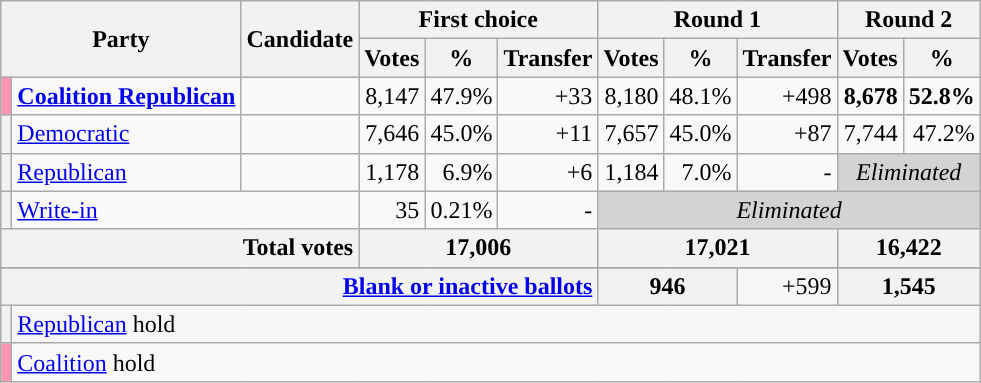<table class="wikitable sortable" style="text-align:right">
<tr>
<th colspan=2 rowspan=2>Party</th>
<th rowspan=2>Candidate</th>
<th colspan=3>First choice</th>
<th colspan=3>Round 1</th>
<th colspan=3>Round 2</th>
</tr>
<tr>
<th>Votes</th>
<th>%</th>
<th>Transfer</th>
<th>Votes</th>
<th>%</th>
<th>Transfer</th>
<th>Votes</th>
<th>%</th>
</tr>
<tr>
<th style="background-color:#ff95b3ff"></th>
<td style="text-align:left"><strong><a href='#'>Coalition Republican</a></strong></td>
<td style="text-align:left" scope="row"><strong></strong></td>
<td>8,147</td>
<td>47.9%</td>
<td>+33</td>
<td>8,180</td>
<td>48.1%</td>
<td>+498</td>
<td><strong>8,678</strong></td>
<td><strong>52.8%</strong></td>
</tr>
<tr>
<th style="background-color:"></th>
<td style="text-align:left"><a href='#'>Democratic</a></td>
<td style="text-align:left" scope="row"></td>
<td>7,646</td>
<td>45.0%</td>
<td>+11</td>
<td>7,657</td>
<td>45.0%</td>
<td>+87</td>
<td>7,744</td>
<td>47.2%</td>
</tr>
<tr>
<th style="background-color:"></th>
<td style="text-align:left"><a href='#'>Republican</a></td>
<td style="text-align:left" scope="row"></td>
<td>1,178</td>
<td>6.9%</td>
<td>+6</td>
<td>1,184</td>
<td>7.0%</td>
<td>-</td>
<td colspan="2"  style="background:lightgrey; text-align:center;"><em>Eliminated</em></td>
</tr>
<tr>
<th style="background-color:"></th>
<td style="text-align:left" colspan=2><a href='#'>Write-in</a></td>
<td>35</td>
<td>0.21%</td>
<td>-</td>
<td colspan="5"  style="background:lightgrey; text-align:center;"><em>Eliminated</em></td>
</tr>
<tr class="sortbottom" style="background-color:#F6F6F6">
<th colspan=3 scope="row" style="text-align:right;"><strong>Total votes</strong></th>
<th colspan=3><strong>17,006</strong></th>
<th colspan=3><strong>17,021</strong></th>
<th colspan=3><strong>16,422</strong></th>
</tr>
<tr class="sortbottom">
</tr>
<tr class="sortbottom" style="background-color:#F6F6F6">
<th colspan=6 scope="row" style="text-align:right;"><a href='#'>Blank or inactive ballots</a></th>
<th colspan=2>946</th>
<td>+599</td>
<th colspan=2>1,545</th>
</tr>
<tr class="sortbottom" style="background:#f6f6f6;">
<th style="background-color:"></th>
<td colspan="13" style="text-align:left"><a href='#'>Republican</a> hold</td>
</tr>
<tr>
<th style="background-color:#ff95b3ff"></th>
<td colspan="13" style="text-align:left"><a href='#'>Coalition</a> hold</td>
</tr>
</table>
